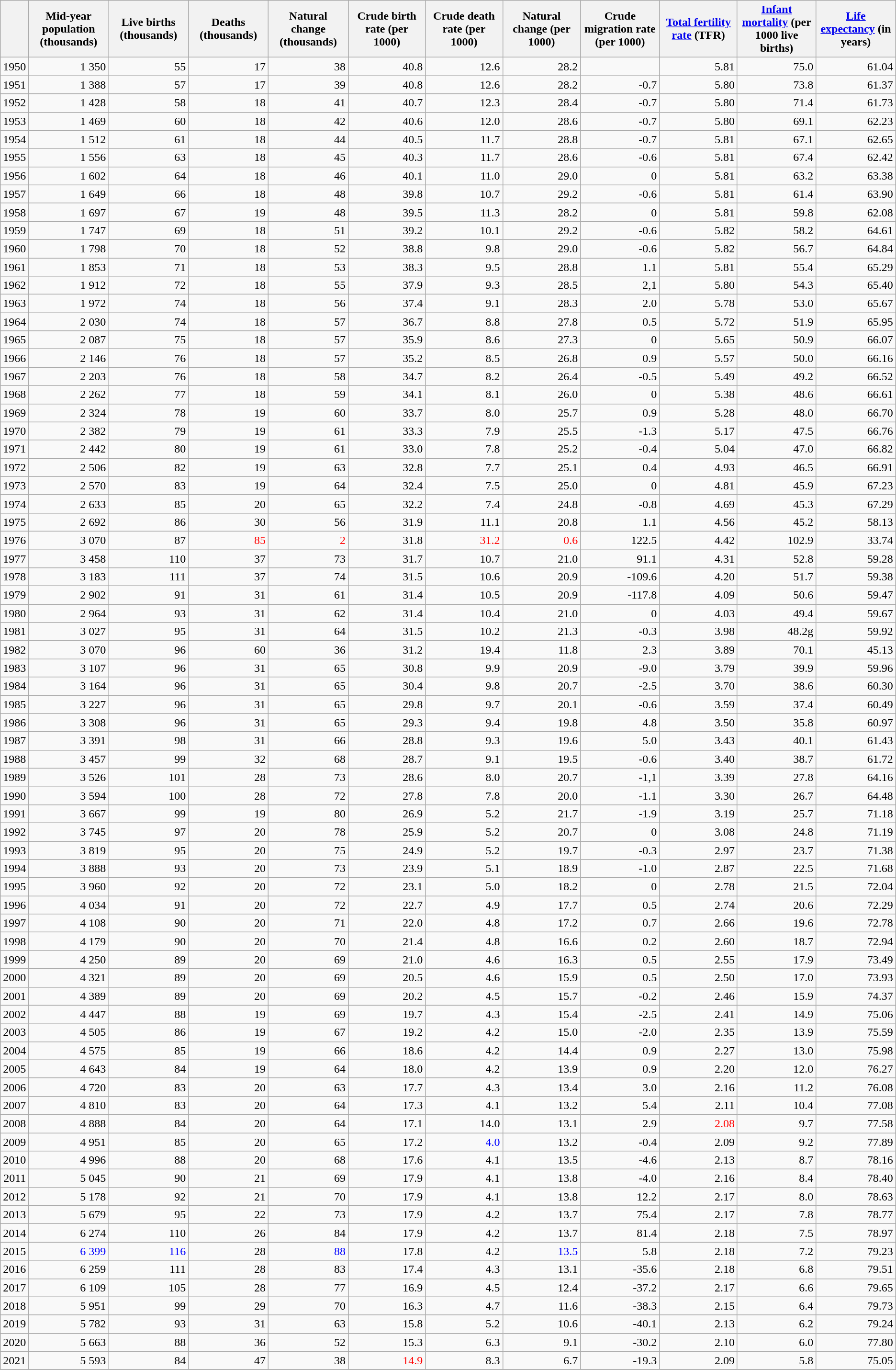<table class="wikitable sortable" style="text-align:right">
<tr>
<th></th>
<th style="width:80pt;">Mid-year population (thousands)</th>
<th style="width:80pt;">Live births (thousands)</th>
<th style="width:80pt;">Deaths (thousands)</th>
<th style="width:80pt;">Natural change (thousands)</th>
<th style="width:80pt;">Crude birth rate (per 1000)</th>
<th style="width:80pt;">Crude death rate (per 1000)</th>
<th style="width:80pt;">Natural change (per 1000)</th>
<th style="width:80pt;">Crude migration rate (per 1000)</th>
<th style="width:80pt;"><a href='#'>Total fertility rate</a> (TFR)</th>
<th style="width:80pt;"><a href='#'>Infant mortality</a> (per 1000 live births)</th>
<th style="width:80pt;"><a href='#'>Life expectancy</a> (in years)</th>
</tr>
<tr>
<td>1950</td>
<td>1 350</td>
<td>55</td>
<td>17</td>
<td>38</td>
<td>40.8</td>
<td>12.6</td>
<td>28.2</td>
<td></td>
<td>5.81</td>
<td>75.0</td>
<td>61.04</td>
</tr>
<tr>
<td>1951</td>
<td>1 388</td>
<td>57</td>
<td>17</td>
<td>39</td>
<td>40.8</td>
<td>12.6</td>
<td>28.2</td>
<td>-0.7</td>
<td>5.80</td>
<td>73.8</td>
<td>61.37</td>
</tr>
<tr>
<td>1952</td>
<td>1 428</td>
<td>58</td>
<td>18</td>
<td>41</td>
<td>40.7</td>
<td>12.3</td>
<td>28.4</td>
<td>-0.7</td>
<td>5.80</td>
<td>71.4</td>
<td>61.73</td>
</tr>
<tr>
<td>1953</td>
<td>1 469</td>
<td>60</td>
<td>18</td>
<td>42</td>
<td>40.6</td>
<td>12.0</td>
<td>28.6</td>
<td>-0.7</td>
<td>5.80</td>
<td>69.1</td>
<td>62.23</td>
</tr>
<tr>
<td>1954</td>
<td>1 512</td>
<td>61</td>
<td>18</td>
<td>44</td>
<td>40.5</td>
<td>11.7</td>
<td>28.8</td>
<td>-0.7</td>
<td>5.81</td>
<td>67.1</td>
<td>62.65</td>
</tr>
<tr>
<td>1955</td>
<td>1 556</td>
<td>63</td>
<td>18</td>
<td>45</td>
<td>40.3</td>
<td>11.7</td>
<td>28.6</td>
<td>-0.6</td>
<td>5.81</td>
<td>67.4</td>
<td>62.42</td>
</tr>
<tr>
<td>1956</td>
<td>1 602</td>
<td>64</td>
<td>18</td>
<td>46</td>
<td>40.1</td>
<td>11.0</td>
<td>29.0</td>
<td>0</td>
<td>5.81</td>
<td>63.2</td>
<td>63.38</td>
</tr>
<tr>
<td>1957</td>
<td>1 649</td>
<td>66</td>
<td>18</td>
<td>48</td>
<td>39.8</td>
<td>10.7</td>
<td>29.2</td>
<td>-0.6</td>
<td>5.81</td>
<td>61.4</td>
<td>63.90</td>
</tr>
<tr>
<td>1958</td>
<td>1 697</td>
<td>67</td>
<td>19</td>
<td>48</td>
<td>39.5</td>
<td>11.3</td>
<td>28.2</td>
<td>0</td>
<td>5.81</td>
<td>59.8</td>
<td>62.08</td>
</tr>
<tr>
<td>1959</td>
<td>1 747</td>
<td>69</td>
<td>18</td>
<td>51</td>
<td>39.2</td>
<td>10.1</td>
<td>29.2</td>
<td>-0.6</td>
<td>5.82</td>
<td>58.2</td>
<td>64.61</td>
</tr>
<tr>
<td>1960</td>
<td>1 798</td>
<td>70</td>
<td>18</td>
<td>52</td>
<td>38.8</td>
<td>9.8</td>
<td>29.0</td>
<td>-0.6</td>
<td>5.82</td>
<td>56.7</td>
<td>64.84</td>
</tr>
<tr>
<td>1961</td>
<td>1 853</td>
<td>71</td>
<td>18</td>
<td>53</td>
<td>38.3</td>
<td>9.5</td>
<td>28.8</td>
<td>1.1</td>
<td>5.81</td>
<td>55.4</td>
<td>65.29</td>
</tr>
<tr>
<td>1962</td>
<td>1 912</td>
<td>72</td>
<td>18</td>
<td>55</td>
<td>37.9</td>
<td>9.3</td>
<td>28.5</td>
<td>2,1</td>
<td>5.80</td>
<td>54.3</td>
<td>65.40</td>
</tr>
<tr>
<td>1963</td>
<td>1 972</td>
<td>74</td>
<td>18</td>
<td>56</td>
<td>37.4</td>
<td>9.1</td>
<td>28.3</td>
<td>2.0</td>
<td>5.78</td>
<td>53.0</td>
<td>65.67</td>
</tr>
<tr>
<td>1964</td>
<td>2 030</td>
<td>74</td>
<td>18</td>
<td>57</td>
<td>36.7</td>
<td>8.8</td>
<td>27.8</td>
<td>0.5</td>
<td>5.72</td>
<td>51.9</td>
<td>65.95</td>
</tr>
<tr>
<td>1965</td>
<td>2 087</td>
<td>75</td>
<td>18</td>
<td>57</td>
<td>35.9</td>
<td>8.6</td>
<td>27.3</td>
<td>0</td>
<td>5.65</td>
<td>50.9</td>
<td>66.07</td>
</tr>
<tr>
<td>1966</td>
<td>2 146</td>
<td>76</td>
<td>18</td>
<td>57</td>
<td>35.2</td>
<td>8.5</td>
<td>26.8</td>
<td>0.9</td>
<td>5.57</td>
<td>50.0</td>
<td>66.16</td>
</tr>
<tr>
<td>1967</td>
<td>2 203</td>
<td>76</td>
<td>18</td>
<td>58</td>
<td>34.7</td>
<td>8.2</td>
<td>26.4</td>
<td>-0.5</td>
<td>5.49</td>
<td>49.2</td>
<td>66.52</td>
</tr>
<tr>
<td>1968</td>
<td>2 262</td>
<td>77</td>
<td>18</td>
<td>59</td>
<td>34.1</td>
<td>8.1</td>
<td>26.0</td>
<td>0</td>
<td>5.38</td>
<td>48.6</td>
<td>66.61</td>
</tr>
<tr>
<td>1969</td>
<td>2 324</td>
<td>78</td>
<td>19</td>
<td>60</td>
<td>33.7</td>
<td>8.0</td>
<td>25.7</td>
<td>0.9</td>
<td>5.28</td>
<td>48.0</td>
<td>66.70</td>
</tr>
<tr>
<td>1970</td>
<td>2 382</td>
<td>79</td>
<td>19</td>
<td>61</td>
<td>33.3</td>
<td>7.9</td>
<td>25.5</td>
<td>-1.3</td>
<td>5.17</td>
<td>47.5</td>
<td>66.76</td>
</tr>
<tr>
<td>1971</td>
<td>2 442</td>
<td>80</td>
<td>19</td>
<td>61</td>
<td>33.0</td>
<td>7.8</td>
<td>25.2</td>
<td>-0.4</td>
<td>5.04</td>
<td>47.0</td>
<td>66.82</td>
</tr>
<tr>
<td>1972</td>
<td>2 506</td>
<td>82</td>
<td>19</td>
<td>63</td>
<td>32.8</td>
<td>7.7</td>
<td>25.1</td>
<td>0.4</td>
<td>4.93</td>
<td>46.5</td>
<td>66.91</td>
</tr>
<tr>
<td>1973</td>
<td>2 570</td>
<td>83</td>
<td>19</td>
<td>64</td>
<td>32.4</td>
<td>7.5</td>
<td>25.0</td>
<td>0</td>
<td>4.81</td>
<td>45.9</td>
<td>67.23</td>
</tr>
<tr>
<td>1974</td>
<td>2 633</td>
<td>85</td>
<td>20</td>
<td>65</td>
<td>32.2</td>
<td>7.4</td>
<td>24.8</td>
<td>-0.8</td>
<td>4.69</td>
<td>45.3</td>
<td>67.29</td>
</tr>
<tr>
<td>1975</td>
<td>2 692</td>
<td>86</td>
<td>30</td>
<td>56</td>
<td>31.9</td>
<td>11.1</td>
<td>20.8</td>
<td>1.1</td>
<td>4.56</td>
<td>45.2</td>
<td>58.13</td>
</tr>
<tr>
<td>1976</td>
<td>3 070</td>
<td>87</td>
<td style="color: red">85</td>
<td style="color: red">2</td>
<td>31.8</td>
<td style="color:red">31.2</td>
<td style="color:red">0.6</td>
<td>122.5</td>
<td>4.42</td>
<td>102.9</td>
<td>33.74</td>
</tr>
<tr>
<td>1977</td>
<td>3 458</td>
<td>110</td>
<td>37</td>
<td>73</td>
<td>31.7</td>
<td>10.7</td>
<td>21.0</td>
<td>91.1</td>
<td>4.31</td>
<td>52.8</td>
<td>59.28</td>
</tr>
<tr>
<td>1978</td>
<td>3 183</td>
<td>111</td>
<td>37</td>
<td>74</td>
<td>31.5</td>
<td>10.6</td>
<td>20.9</td>
<td>-109.6</td>
<td>4.20</td>
<td>51.7</td>
<td>59.38</td>
</tr>
<tr>
<td>1979</td>
<td>2 902</td>
<td>91</td>
<td>31</td>
<td>61</td>
<td>31.4</td>
<td>10.5</td>
<td>20.9</td>
<td>-117.8</td>
<td>4.09</td>
<td>50.6</td>
<td>59.47</td>
</tr>
<tr>
<td>1980</td>
<td>2 964</td>
<td>93</td>
<td>31</td>
<td>62</td>
<td>31.4</td>
<td>10.4</td>
<td>21.0</td>
<td>0</td>
<td>4.03</td>
<td>49.4</td>
<td>59.67</td>
</tr>
<tr>
<td>1981</td>
<td>3 027</td>
<td>95</td>
<td>31</td>
<td>64</td>
<td>31.5</td>
<td>10.2</td>
<td>21.3</td>
<td>-0.3</td>
<td>3.98</td>
<td>48.2g</td>
<td>59.92</td>
</tr>
<tr>
<td>1982</td>
<td>3 070</td>
<td>96</td>
<td>60</td>
<td>36</td>
<td>31.2</td>
<td>19.4</td>
<td>11.8</td>
<td>2.3</td>
<td>3.89</td>
<td>70.1</td>
<td>45.13</td>
</tr>
<tr>
<td>1983</td>
<td>3 107</td>
<td>96</td>
<td>31</td>
<td>65</td>
<td>30.8</td>
<td>9.9</td>
<td>20.9</td>
<td>-9.0</td>
<td>3.79</td>
<td>39.9</td>
<td>59.96</td>
</tr>
<tr>
<td>1984</td>
<td>3 164</td>
<td>96</td>
<td>31</td>
<td>65</td>
<td>30.4</td>
<td>9.8</td>
<td>20.7</td>
<td>-2.5</td>
<td>3.70</td>
<td>38.6</td>
<td>60.30</td>
</tr>
<tr>
<td>1985</td>
<td>3 227</td>
<td>96</td>
<td>31</td>
<td>65</td>
<td>29.8</td>
<td>9.7</td>
<td>20.1</td>
<td>-0.6</td>
<td>3.59</td>
<td>37.4</td>
<td>60.49</td>
</tr>
<tr>
<td>1986</td>
<td>3 308</td>
<td>96</td>
<td>31</td>
<td>65</td>
<td>29.3</td>
<td>9.4</td>
<td>19.8</td>
<td>4.8</td>
<td>3.50</td>
<td>35.8</td>
<td>60.97</td>
</tr>
<tr>
<td>1987</td>
<td>3 391</td>
<td>98</td>
<td>31</td>
<td>66</td>
<td>28.8</td>
<td>9.3</td>
<td>19.6</td>
<td>5.0</td>
<td>3.43</td>
<td>40.1</td>
<td>61.43</td>
</tr>
<tr>
<td>1988</td>
<td>3 457</td>
<td>99</td>
<td>32</td>
<td>68</td>
<td>28.7</td>
<td>9.1</td>
<td>19.5</td>
<td>-0.6</td>
<td>3.40</td>
<td>38.7</td>
<td>61.72</td>
</tr>
<tr>
<td>1989</td>
<td>3 526</td>
<td>101</td>
<td>28</td>
<td>73</td>
<td>28.6</td>
<td>8.0</td>
<td>20.7</td>
<td>-1,1</td>
<td>3.39</td>
<td>27.8</td>
<td>64.16</td>
</tr>
<tr>
<td>1990</td>
<td>3 594</td>
<td>100</td>
<td>28</td>
<td>72</td>
<td>27.8</td>
<td>7.8</td>
<td>20.0</td>
<td>-1.1</td>
<td>3.30</td>
<td>26.7</td>
<td>64.48</td>
</tr>
<tr>
<td>1991</td>
<td>3 667</td>
<td>99</td>
<td>19</td>
<td>80</td>
<td>26.9</td>
<td>5.2</td>
<td>21.7</td>
<td>-1.9</td>
<td>3.19</td>
<td>25.7</td>
<td>71.18</td>
</tr>
<tr>
<td>1992</td>
<td>3 745</td>
<td>97</td>
<td>20</td>
<td>78</td>
<td>25.9</td>
<td>5.2</td>
<td>20.7</td>
<td>0</td>
<td>3.08</td>
<td>24.8</td>
<td>71.19</td>
</tr>
<tr>
<td>1993</td>
<td>3 819</td>
<td>95</td>
<td>20</td>
<td>75</td>
<td>24.9</td>
<td>5.2</td>
<td>19.7</td>
<td>-0.3</td>
<td>2.97</td>
<td>23.7</td>
<td>71.38</td>
</tr>
<tr>
<td>1994</td>
<td>3 888</td>
<td>93</td>
<td>20</td>
<td>73</td>
<td>23.9</td>
<td>5.1</td>
<td>18.9</td>
<td>-1.0</td>
<td>2.87</td>
<td>22.5</td>
<td>71.68</td>
</tr>
<tr>
<td>1995</td>
<td>3 960</td>
<td>92</td>
<td>20</td>
<td>72</td>
<td>23.1</td>
<td>5.0</td>
<td>18.2</td>
<td>0</td>
<td>2.78</td>
<td>21.5</td>
<td>72.04</td>
</tr>
<tr>
<td>1996</td>
<td>4 034</td>
<td>91</td>
<td>20</td>
<td>72</td>
<td>22.7</td>
<td>4.9</td>
<td>17.7</td>
<td>0.5</td>
<td>2.74</td>
<td>20.6</td>
<td>72.29</td>
</tr>
<tr>
<td>1997</td>
<td>4 108</td>
<td>90</td>
<td>20</td>
<td>71</td>
<td>22.0</td>
<td>4.8</td>
<td>17.2</td>
<td>0.7</td>
<td>2.66</td>
<td>19.6</td>
<td>72.78</td>
</tr>
<tr>
<td>1998</td>
<td>4 179</td>
<td>90</td>
<td>20</td>
<td>70</td>
<td>21.4</td>
<td>4.8</td>
<td>16.6</td>
<td>0.2</td>
<td>2.60</td>
<td>18.7</td>
<td>72.94</td>
</tr>
<tr>
<td>1999</td>
<td>4 250</td>
<td>89</td>
<td>20</td>
<td>69</td>
<td>21.0</td>
<td>4.6</td>
<td>16.3</td>
<td>0.5</td>
<td>2.55</td>
<td>17.9</td>
<td>73.49</td>
</tr>
<tr>
<td>2000</td>
<td>4 321</td>
<td>89</td>
<td>20</td>
<td>69</td>
<td>20.5</td>
<td>4.6</td>
<td>15.9</td>
<td>0.5</td>
<td>2.50</td>
<td>17.0</td>
<td>73.93</td>
</tr>
<tr>
<td>2001</td>
<td>4 389</td>
<td>89</td>
<td>20</td>
<td>69</td>
<td>20.2</td>
<td>4.5</td>
<td>15.7</td>
<td>-0.2</td>
<td>2.46</td>
<td>15.9</td>
<td>74.37</td>
</tr>
<tr>
<td>2002</td>
<td>4 447</td>
<td>88</td>
<td>19</td>
<td>69</td>
<td>19.7</td>
<td>4.3</td>
<td>15.4</td>
<td>-2.5</td>
<td>2.41</td>
<td>14.9</td>
<td>75.06</td>
</tr>
<tr>
<td>2003</td>
<td>4 505</td>
<td>86</td>
<td>19</td>
<td>67</td>
<td>19.2</td>
<td>4.2</td>
<td>15.0</td>
<td>-2.0</td>
<td>2.35</td>
<td>13.9</td>
<td>75.59</td>
</tr>
<tr>
<td>2004</td>
<td>4 575</td>
<td>85</td>
<td>19</td>
<td>66</td>
<td>18.6</td>
<td>4.2</td>
<td>14.4</td>
<td>0.9</td>
<td>2.27</td>
<td>13.0</td>
<td>75.98</td>
</tr>
<tr>
<td>2005</td>
<td>4 643</td>
<td>84</td>
<td>19</td>
<td>64</td>
<td>18.0</td>
<td>4.2</td>
<td>13.9</td>
<td>0.9</td>
<td>2.20</td>
<td>12.0</td>
<td>76.27</td>
</tr>
<tr>
<td>2006</td>
<td>4 720</td>
<td>83</td>
<td>20</td>
<td>63</td>
<td>17.7</td>
<td>4.3</td>
<td>13.4</td>
<td>3.0</td>
<td>2.16</td>
<td>11.2</td>
<td>76.08</td>
</tr>
<tr>
<td>2007</td>
<td>4 810</td>
<td>83</td>
<td>20</td>
<td>64</td>
<td>17.3</td>
<td>4.1</td>
<td>13.2</td>
<td>5.4</td>
<td>2.11</td>
<td>10.4</td>
<td>77.08</td>
</tr>
<tr>
<td>2008</td>
<td>4 888</td>
<td>84</td>
<td>20</td>
<td>64</td>
<td>17.1</td>
<td>14.0</td>
<td>13.1</td>
<td>2.9</td>
<td style="color:red">2.08</td>
<td>9.7</td>
<td>77.58</td>
</tr>
<tr>
<td>2009</td>
<td>4 951</td>
<td>85</td>
<td>20</td>
<td>65</td>
<td>17.2</td>
<td style="color:blue;">4.0</td>
<td>13.2</td>
<td>-0.4</td>
<td>2.09</td>
<td>9.2</td>
<td>77.89</td>
</tr>
<tr>
<td>2010</td>
<td>4 996</td>
<td>88</td>
<td>20</td>
<td>68</td>
<td>17.6</td>
<td>4.1</td>
<td>13.5</td>
<td>-4.6</td>
<td>2.13</td>
<td>8.7</td>
<td>78.16</td>
</tr>
<tr>
<td>2011</td>
<td>5 045</td>
<td>90</td>
<td>21</td>
<td>69</td>
<td>17.9</td>
<td>4.1</td>
<td>13.8</td>
<td>-4.0</td>
<td>2.16</td>
<td>8.4</td>
<td>78.40</td>
</tr>
<tr>
<td>2012</td>
<td>5 178</td>
<td>92</td>
<td>21</td>
<td>70</td>
<td>17.9</td>
<td>4.1</td>
<td>13.8</td>
<td>12.2</td>
<td>2.17</td>
<td>8.0</td>
<td>78.63</td>
</tr>
<tr>
<td>2013</td>
<td>5 679</td>
<td>95</td>
<td>22</td>
<td>73</td>
<td>17.9</td>
<td>4.2</td>
<td>13.7</td>
<td>75.4</td>
<td>2.17</td>
<td>7.8</td>
<td>78.77</td>
</tr>
<tr>
<td>2014</td>
<td>6 274</td>
<td>110</td>
<td>26</td>
<td>84</td>
<td>17.9</td>
<td>4.2</td>
<td>13.7</td>
<td>81.4</td>
<td>2.18</td>
<td>7.5</td>
<td>78.97</td>
</tr>
<tr>
<td>2015</td>
<td style="color: blue">6 399</td>
<td style="color: blue">116</td>
<td>28</td>
<td style="color:blue">88</td>
<td>17.8</td>
<td>4.2</td>
<td style="color:blue">13.5</td>
<td>5.8</td>
<td>2.18</td>
<td>7.2</td>
<td>79.23</td>
</tr>
<tr>
<td>2016</td>
<td>6 259</td>
<td>111</td>
<td>28</td>
<td>83</td>
<td>17.4</td>
<td>4.3</td>
<td>13.1</td>
<td>-35.6</td>
<td>2.18</td>
<td>6.8</td>
<td>79.51</td>
</tr>
<tr>
<td>2017</td>
<td>6 109</td>
<td>105</td>
<td>28</td>
<td>77</td>
<td>16.9</td>
<td>4.5</td>
<td>12.4</td>
<td>-37.2</td>
<td>2.17</td>
<td>6.6</td>
<td>79.65</td>
</tr>
<tr>
<td>2018</td>
<td>5 951</td>
<td>99</td>
<td>29</td>
<td>70</td>
<td>16.3</td>
<td>4.7</td>
<td>11.6</td>
<td>-38.3</td>
<td>2.15</td>
<td>6.4</td>
<td>79.73</td>
</tr>
<tr>
<td>2019</td>
<td>5 782</td>
<td>93</td>
<td>31</td>
<td>63</td>
<td>15.8</td>
<td>5.2</td>
<td>10.6</td>
<td>-40.1</td>
<td>2.13</td>
<td>6.2</td>
<td>79.24</td>
</tr>
<tr>
<td>2020</td>
<td>5 663</td>
<td>88</td>
<td>36</td>
<td>52</td>
<td>15.3</td>
<td>6.3</td>
<td>9.1</td>
<td>-30.2</td>
<td>2.10</td>
<td>6.0</td>
<td>77.80</td>
</tr>
<tr>
<td>2021</td>
<td>5 593</td>
<td>84</td>
<td>47</td>
<td>38</td>
<td style="color:red">14.9</td>
<td>8.3</td>
<td>6.7</td>
<td>-19.3</td>
<td>2.09</td>
<td>5.8</td>
<td>75.05</td>
</tr>
<tr>
</tr>
</table>
